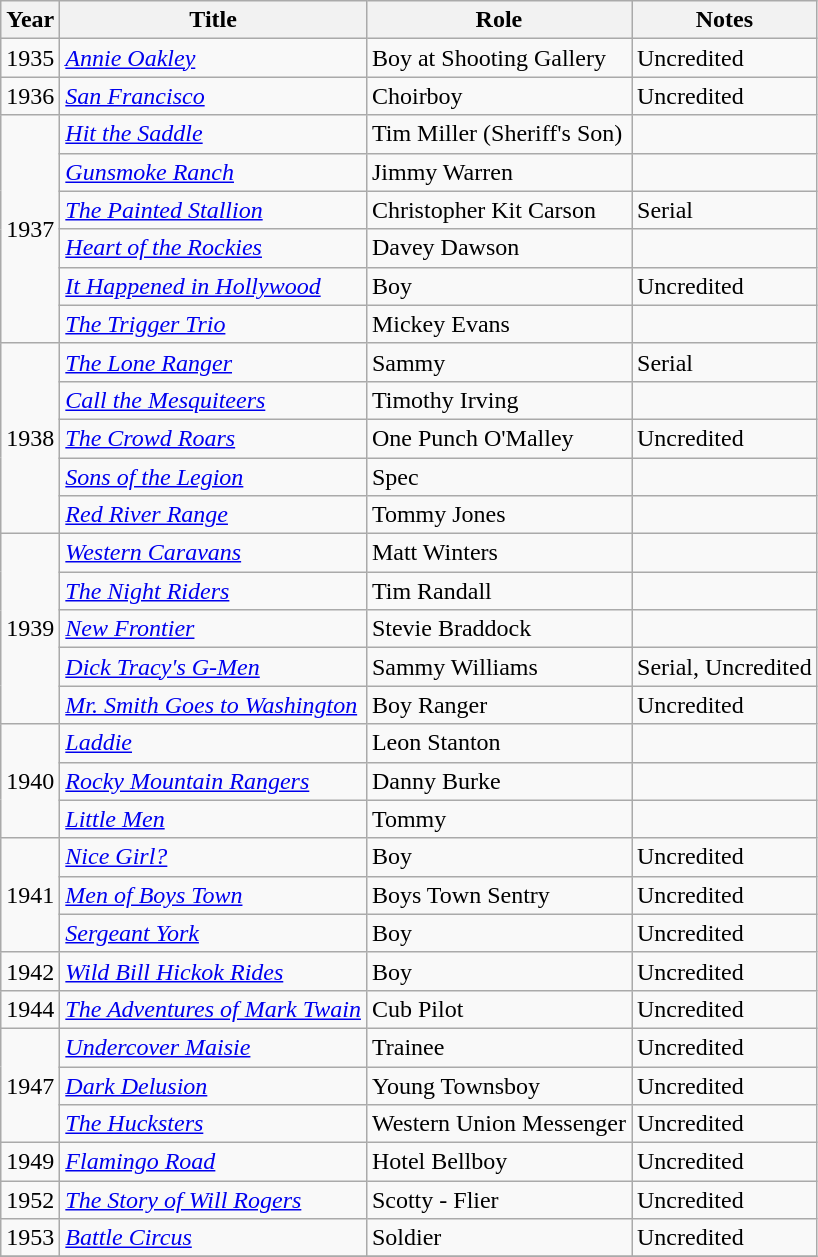<table class="wikitable sortable">
<tr>
<th>Year</th>
<th>Title</th>
<th>Role</th>
<th class="unsortable">Notes</th>
</tr>
<tr>
<td>1935</td>
<td><em><a href='#'>Annie Oakley</a></em></td>
<td>Boy at Shooting Gallery</td>
<td>Uncredited</td>
</tr>
<tr>
<td>1936</td>
<td><em><a href='#'>San Francisco</a></em></td>
<td>Choirboy</td>
<td>Uncredited</td>
</tr>
<tr>
<td rowspan=6>1937</td>
<td><em><a href='#'>Hit the Saddle</a></em></td>
<td>Tim Miller (Sheriff's Son)</td>
<td></td>
</tr>
<tr>
<td><em><a href='#'>Gunsmoke Ranch</a></em></td>
<td>Jimmy Warren</td>
<td></td>
</tr>
<tr>
<td data-sort-value="Painted Stallion, The"><em><a href='#'>The Painted Stallion</a></em></td>
<td>Christopher Kit Carson</td>
<td>Serial</td>
</tr>
<tr>
<td><em><a href='#'>Heart of the Rockies</a></em></td>
<td>Davey Dawson</td>
<td></td>
</tr>
<tr>
<td><em><a href='#'>It Happened in Hollywood</a></em></td>
<td>Boy</td>
<td>Uncredited</td>
</tr>
<tr>
<td data-sort-value="Trigger Trio, The"><em><a href='#'>The Trigger Trio</a></em></td>
<td>Mickey Evans</td>
<td></td>
</tr>
<tr>
<td rowspan=5>1938</td>
<td data-sort-value="Lone Ranger, The"><em><a href='#'>The Lone Ranger</a></em></td>
<td>Sammy</td>
<td>Serial</td>
</tr>
<tr>
<td><em><a href='#'>Call the Mesquiteers</a></em></td>
<td>Timothy Irving</td>
<td></td>
</tr>
<tr>
<td data-sort-value="Crowd Roars, The"><em><a href='#'>The Crowd Roars</a></em></td>
<td>One Punch O'Malley</td>
<td>Uncredited</td>
</tr>
<tr>
<td><em><a href='#'>Sons of the Legion</a></em></td>
<td>Spec</td>
<td></td>
</tr>
<tr>
<td><em><a href='#'>Red River Range</a></em></td>
<td>Tommy Jones</td>
<td></td>
</tr>
<tr>
<td rowspan=5>1939</td>
<td><em><a href='#'>Western Caravans</a></em></td>
<td>Matt Winters</td>
<td></td>
</tr>
<tr>
<td data-sort-value="Night Riders, The"><em><a href='#'>The Night Riders</a></em></td>
<td>Tim Randall</td>
<td></td>
</tr>
<tr>
<td><em><a href='#'>New Frontier</a></em></td>
<td>Stevie Braddock</td>
<td></td>
</tr>
<tr>
<td><em><a href='#'>Dick Tracy's G-Men</a></em></td>
<td>Sammy Williams</td>
<td>Serial, Uncredited</td>
</tr>
<tr>
<td><em><a href='#'>Mr. Smith Goes to Washington</a></em></td>
<td>Boy Ranger</td>
<td>Uncredited</td>
</tr>
<tr>
<td rowspan=3>1940</td>
<td><em><a href='#'>Laddie</a></em></td>
<td>Leon Stanton</td>
<td></td>
</tr>
<tr>
<td><em><a href='#'>Rocky Mountain Rangers</a></em></td>
<td>Danny Burke</td>
<td></td>
</tr>
<tr>
<td><em><a href='#'>Little Men</a></em></td>
<td>Tommy</td>
<td></td>
</tr>
<tr>
<td rowspan=3>1941</td>
<td><em><a href='#'>Nice Girl?</a></em></td>
<td>Boy</td>
<td>Uncredited</td>
</tr>
<tr>
<td><em><a href='#'>Men of Boys Town</a></em></td>
<td>Boys Town Sentry</td>
<td>Uncredited</td>
</tr>
<tr>
<td><em><a href='#'>Sergeant York</a></em></td>
<td>Boy</td>
<td>Uncredited</td>
</tr>
<tr>
<td>1942</td>
<td><em><a href='#'>Wild Bill Hickok Rides</a></em></td>
<td>Boy</td>
<td>Uncredited</td>
</tr>
<tr>
<td>1944</td>
<td data-sort-value="Adventures of Mark Twain, The"><em><a href='#'>The Adventures of Mark Twain</a></em></td>
<td>Cub Pilot</td>
<td>Uncredited</td>
</tr>
<tr>
<td rowspan=3>1947</td>
<td><em><a href='#'>Undercover Maisie</a></em></td>
<td>Trainee</td>
<td>Uncredited</td>
</tr>
<tr>
<td><em><a href='#'>Dark Delusion</a></em></td>
<td>Young Townsboy</td>
<td>Uncredited</td>
</tr>
<tr>
<td data-sort-value="Hucksters, The"><em><a href='#'>The Hucksters</a></em></td>
<td>Western Union Messenger</td>
<td>Uncredited</td>
</tr>
<tr>
<td>1949</td>
<td><em><a href='#'>Flamingo Road</a></em></td>
<td>Hotel Bellboy</td>
<td>Uncredited</td>
</tr>
<tr>
<td>1952</td>
<td data-sort-value="Story of Will Rogers, The"><em><a href='#'>The Story of Will Rogers</a></em></td>
<td>Scotty - Flier</td>
<td>Uncredited</td>
</tr>
<tr>
<td>1953</td>
<td><em><a href='#'>Battle Circus</a></em></td>
<td>Soldier</td>
<td>Uncredited</td>
</tr>
<tr>
</tr>
</table>
